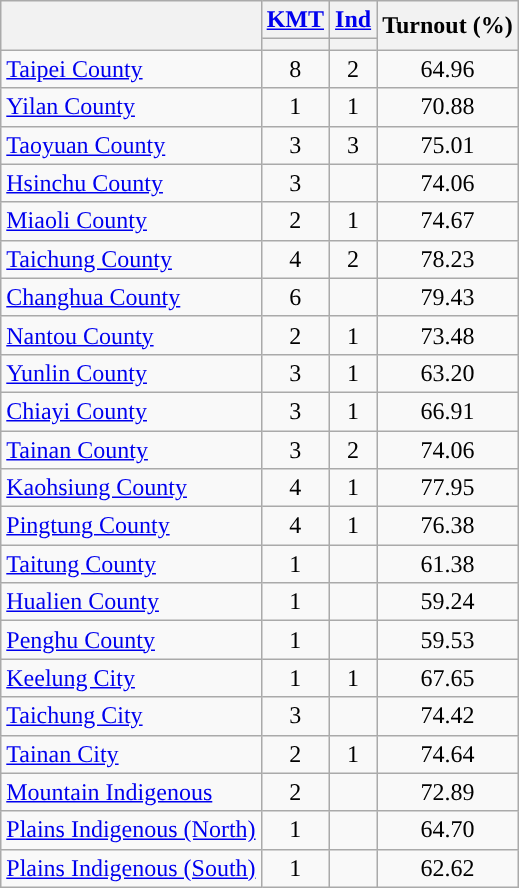<table class="wikitable" style="text-align:center;">
<tr>
<th rowspan="2"></th>
<th><a href='#'>KMT</a></th>
<th><a href='#'>Ind</a></th>
<th rowspan="2">Turnout (%)</th>
</tr>
<tr>
<th style="background:"></th>
<th style="background:"></th>
</tr>
<tr>
<td align="left"><a href='#'>Taipei County</a></td>
<td>8</td>
<td>2</td>
<td>64.96</td>
</tr>
<tr>
<td align="left"><a href='#'>Yilan County</a></td>
<td>1</td>
<td>1</td>
<td>70.88</td>
</tr>
<tr>
<td align="left"><a href='#'>Taoyuan County</a></td>
<td>3</td>
<td>3</td>
<td>75.01</td>
</tr>
<tr>
<td align="left"><a href='#'>Hsinchu County</a></td>
<td>3</td>
<td></td>
<td>74.06</td>
</tr>
<tr>
<td align="left"><a href='#'>Miaoli County</a></td>
<td>2</td>
<td>1</td>
<td>74.67</td>
</tr>
<tr>
<td align="left"><a href='#'>Taichung County</a></td>
<td>4</td>
<td>2</td>
<td>78.23</td>
</tr>
<tr>
<td align="left"><a href='#'>Changhua County</a></td>
<td>6</td>
<td></td>
<td>79.43</td>
</tr>
<tr>
<td align="left"><a href='#'>Nantou County</a></td>
<td>2</td>
<td>1</td>
<td>73.48</td>
</tr>
<tr>
<td align="left"><a href='#'>Yunlin County</a></td>
<td>3</td>
<td>1</td>
<td>63.20</td>
</tr>
<tr>
<td align="left"><a href='#'>Chiayi County</a></td>
<td>3</td>
<td>1</td>
<td>66.91</td>
</tr>
<tr>
<td align="left"><a href='#'>Tainan County</a></td>
<td>3</td>
<td>2</td>
<td>74.06</td>
</tr>
<tr>
<td align="left"><a href='#'>Kaohsiung County</a></td>
<td>4</td>
<td>1</td>
<td>77.95</td>
</tr>
<tr>
<td align="left"><a href='#'>Pingtung County</a></td>
<td>4</td>
<td>1</td>
<td>76.38</td>
</tr>
<tr>
<td align="left"><a href='#'>Taitung County</a></td>
<td>1</td>
<td></td>
<td>61.38</td>
</tr>
<tr>
<td align="left"><a href='#'>Hualien County</a></td>
<td>1</td>
<td></td>
<td>59.24</td>
</tr>
<tr>
<td align="left"><a href='#'>Penghu County</a></td>
<td>1</td>
<td></td>
<td>59.53</td>
</tr>
<tr>
<td align="left"><a href='#'>Keelung City</a></td>
<td>1</td>
<td>1</td>
<td>67.65</td>
</tr>
<tr>
<td align="left"><a href='#'>Taichung City</a></td>
<td>3</td>
<td></td>
<td>74.42</td>
</tr>
<tr>
<td align="left"><a href='#'>Tainan City</a></td>
<td>2</td>
<td>1</td>
<td>74.64</td>
</tr>
<tr>
<td align="left"><a href='#'>Mountain Indigenous</a></td>
<td>2</td>
<td></td>
<td>72.89</td>
</tr>
<tr>
<td align="left"><a href='#'>Plains Indigenous (North)</a></td>
<td>1</td>
<td></td>
<td>64.70</td>
</tr>
<tr>
<td align="left"><a href='#'>Plains Indigenous (South)</a></td>
<td>1</td>
<td></td>
<td>62.62</td>
</tr>
</table>
